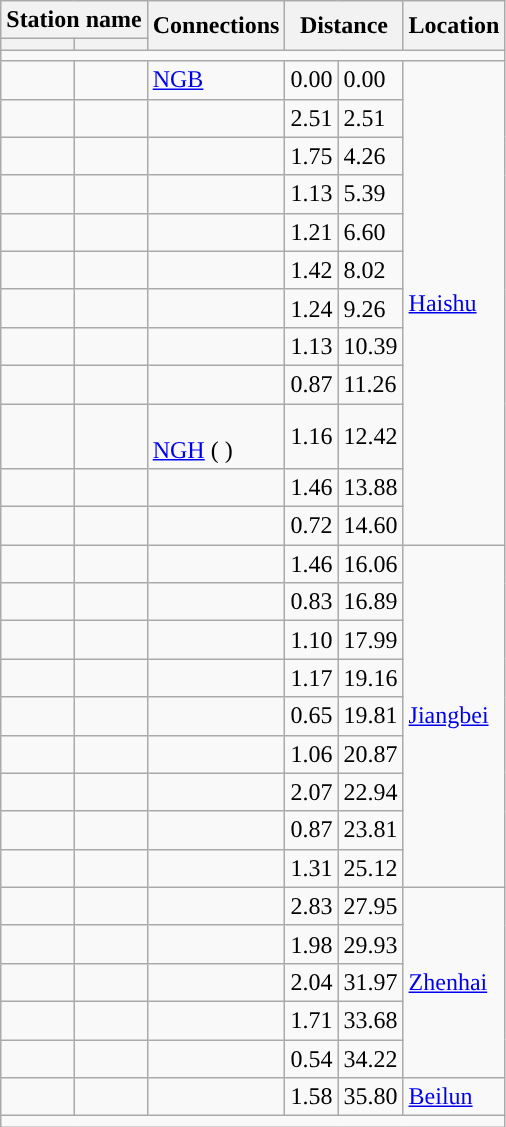<table class="wikitable">
<tr>
<th colspan="2">Station name</th>
<th rowspan="2">Connections</th>
<th colspan="2" rowspan="2">Distance<br></th>
<th rowspan="2">Location</th>
</tr>
<tr>
<th></th>
<th></th>
</tr>
<tr style="background:#">
<td colspan = "6"></td>
</tr>
<tr>
<td></td>
<td></td>
<td> <a href='#'>NGB</a></td>
<td>0.00</td>
<td>0.00</td>
<td rowspan="12"><a href='#'>Haishu</a></td>
</tr>
<tr>
<td></td>
<td></td>
<td></td>
<td>2.51</td>
<td>2.51</td>
</tr>
<tr>
<td></td>
<td></td>
<td></td>
<td>1.75</td>
<td>4.26</td>
</tr>
<tr>
<td></td>
<td></td>
<td></td>
<td>1.13</td>
<td>5.39</td>
</tr>
<tr>
<td></td>
<td></td>
<td></td>
<td>1.21</td>
<td>6.60</td>
</tr>
<tr>
<td></td>
<td></td>
<td></td>
<td>1.42</td>
<td>8.02</td>
</tr>
<tr>
<td></td>
<td></td>
<td></td>
<td>1.24</td>
<td>9.26</td>
</tr>
<tr>
<td></td>
<td></td>
<td></td>
<td>1.13</td>
<td>10.39</td>
</tr>
<tr>
<td></td>
<td></td>
<td></td>
<td>0.87</td>
<td>11.26</td>
</tr>
<tr>
<td></td>
<td></td>
<td><br> <a href='#'>NGH</a> ( )</td>
<td>1.16</td>
<td>12.42</td>
</tr>
<tr>
<td></td>
<td></td>
<td></td>
<td>1.46</td>
<td>13.88</td>
</tr>
<tr>
<td></td>
<td></td>
<td></td>
<td>0.72</td>
<td>14.60</td>
</tr>
<tr>
<td></td>
<td></td>
<td></td>
<td>1.46</td>
<td>16.06</td>
<td rowspan="9"><a href='#'>Jiangbei</a></td>
</tr>
<tr>
<td></td>
<td></td>
<td></td>
<td>0.83</td>
<td>16.89</td>
</tr>
<tr>
<td></td>
<td></td>
<td></td>
<td>1.10</td>
<td>17.99</td>
</tr>
<tr>
<td></td>
<td></td>
<td></td>
<td>1.17</td>
<td>19.16</td>
</tr>
<tr>
<td></td>
<td></td>
<td></td>
<td>0.65</td>
<td>19.81</td>
</tr>
<tr>
<td></td>
<td></td>
<td></td>
<td>1.06</td>
<td>20.87</td>
</tr>
<tr>
<td></td>
<td></td>
<td></td>
<td>2.07</td>
<td>22.94</td>
</tr>
<tr>
<td></td>
<td></td>
<td></td>
<td>0.87</td>
<td>23.81</td>
</tr>
<tr>
<td></td>
<td></td>
<td></td>
<td>1.31</td>
<td>25.12</td>
</tr>
<tr>
<td></td>
<td></td>
<td></td>
<td>2.83</td>
<td>27.95</td>
<td rowspan="5"><a href='#'>Zhenhai</a></td>
</tr>
<tr>
<td></td>
<td></td>
<td></td>
<td>1.98</td>
<td>29.93</td>
</tr>
<tr>
<td></td>
<td></td>
<td></td>
<td>2.04</td>
<td>31.97</td>
</tr>
<tr>
<td></td>
<td></td>
<td></td>
<td>1.71</td>
<td>33.68</td>
</tr>
<tr>
<td></td>
<td></td>
<td></td>
<td>0.54</td>
<td>34.22</td>
</tr>
<tr>
<td></td>
<td></td>
<td></td>
<td>1.58</td>
<td>35.80</td>
<td><a href='#'>Beilun</a></td>
</tr>
<tr style="background:#">
<td colspan = "6"></td>
</tr>
</table>
